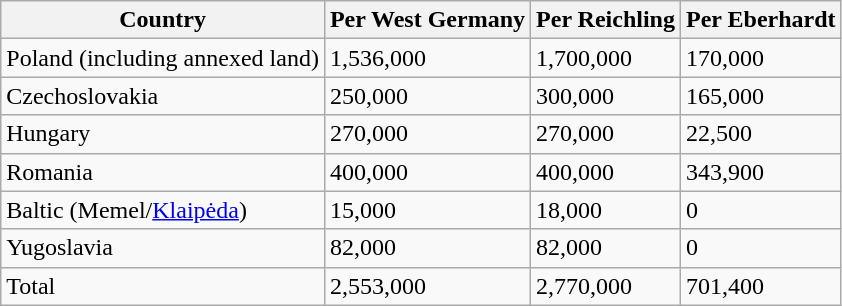<table class="wikitable sortable">
<tr>
<th>Country</th>
<th>Per West Germany</th>
<th>Per Reichling</th>
<th>Per Eberhardt</th>
</tr>
<tr>
<td>Poland (including annexed land)</td>
<td>1,536,000</td>
<td>1,700,000</td>
<td>170,000</td>
</tr>
<tr>
<td>Czechoslovakia</td>
<td>250,000</td>
<td>300,000</td>
<td>165,000</td>
</tr>
<tr>
<td>Hungary</td>
<td>270,000</td>
<td>270,000</td>
<td>22,500</td>
</tr>
<tr>
<td>Romania</td>
<td>400,000</td>
<td>400,000</td>
<td>343,900</td>
</tr>
<tr>
<td>Baltic (Memel/<a href='#'>Klaipėda</a>)</td>
<td>15,000</td>
<td>18,000</td>
<td>0</td>
</tr>
<tr>
<td>Yugoslavia</td>
<td>82,000</td>
<td>82,000</td>
<td>0</td>
</tr>
<tr>
<td>Total</td>
<td>2,553,000</td>
<td>2,770,000</td>
<td>701,400</td>
</tr>
</table>
